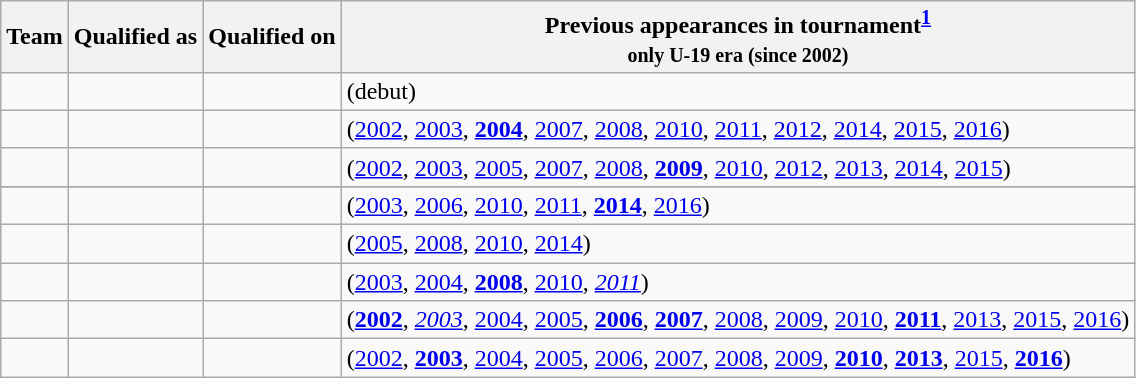<table class="wikitable sortable">
<tr>
<th>Team</th>
<th>Qualified as</th>
<th>Qualified on</th>
<th>Previous appearances in tournament<sup><strong><a href='#'>1</a></strong></sup><br><small>only U-19 era (since 2002)</small></th>
</tr>
<tr>
<td></td>
<td></td>
<td></td>
<td> (debut)</td>
</tr>
<tr>
<td></td>
<td></td>
<td></td>
<td> (<a href='#'>2002</a>, <a href='#'>2003</a>, <strong><a href='#'>2004</a></strong>, <a href='#'>2007</a>, <a href='#'>2008</a>, <a href='#'>2010</a>, <a href='#'>2011</a>, <a href='#'>2012</a>, <a href='#'>2014</a>, <a href='#'>2015</a>, <a href='#'>2016</a>)</td>
</tr>
<tr>
<td></td>
<td></td>
<td></td>
<td> (<a href='#'>2002</a>, <a href='#'>2003</a>, <a href='#'>2005</a>, <a href='#'>2007</a>, <a href='#'>2008</a>, <strong><a href='#'>2009</a></strong>, <a href='#'>2010</a>, <a href='#'>2012</a>, <a href='#'>2013</a>, <a href='#'>2014</a>, <a href='#'>2015</a>)</td>
</tr>
<tr>
</tr>
<tr>
<td></td>
<td></td>
<td></td>
<td> (<a href='#'>2003</a>, <a href='#'>2006</a>, <a href='#'>2010</a>, <a href='#'>2011</a>, <strong><a href='#'>2014</a></strong>, <a href='#'>2016</a>)</td>
</tr>
<tr>
<td></td>
<td></td>
<td></td>
<td> (<a href='#'>2005</a>, <a href='#'>2008</a>, <a href='#'>2010</a>, <a href='#'>2014</a>)</td>
</tr>
<tr>
<td></td>
<td></td>
<td></td>
<td> (<a href='#'>2003</a>, <a href='#'>2004</a>, <strong><a href='#'>2008</a></strong>, <a href='#'>2010</a>, <em><a href='#'>2011</a></em>)</td>
</tr>
<tr>
<td></td>
<td></td>
<td></td>
<td> (<strong><a href='#'>2002</a></strong>, <em><a href='#'>2003</a></em>, <a href='#'>2004</a>, <a href='#'>2005</a>, <strong><a href='#'>2006</a></strong>, <strong><a href='#'>2007</a></strong>, <a href='#'>2008</a>, <a href='#'>2009</a>, <a href='#'>2010</a>, <strong><a href='#'>2011</a></strong>, <a href='#'>2013</a>, <a href='#'>2015</a>, <a href='#'>2016</a>)</td>
</tr>
<tr>
<td></td>
<td></td>
<td></td>
<td> (<a href='#'>2002</a>, <strong><a href='#'>2003</a></strong>, <a href='#'>2004</a>, <a href='#'>2005</a>, <a href='#'>2006</a>, <a href='#'>2007</a>, <a href='#'>2008</a>, <a href='#'>2009</a>, <strong><a href='#'>2010</a></strong>, <strong><a href='#'>2013</a></strong>, <a href='#'>2015</a>, <strong><a href='#'>2016</a></strong>)</td>
</tr>
</table>
